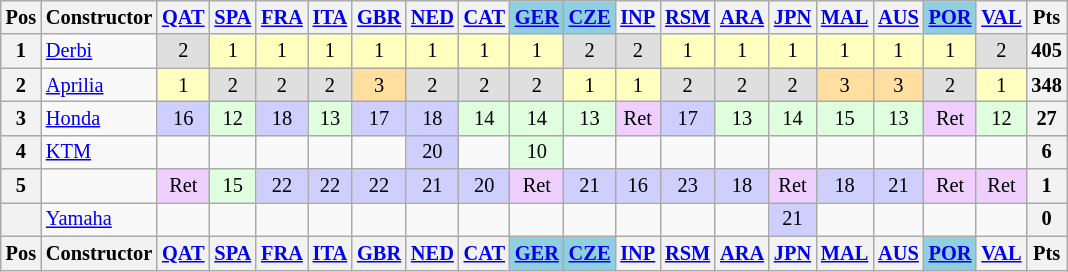<table class="wikitable" style="font-size:85%; text-align:center">
<tr valign="top">
<th valign="middle" scope="col">Pos</th>
<th valign="middle" scope="col">Constructor</th>
<th><a href='#'>QAT</a><br></th>
<th><a href='#'>SPA</a><br></th>
<th><a href='#'>FRA</a><br></th>
<th><a href='#'>ITA</a><br></th>
<th><a href='#'>GBR</a><br></th>
<th><a href='#'>NED</a><br></th>
<th><a href='#'>CAT</a><br></th>
<th style="background:#8fcfdf;"><a href='#'>GER</a><br></th>
<th style="background:#8fcfdf;"><a href='#'>CZE</a><br></th>
<th><a href='#'>INP</a><br></th>
<th><a href='#'>RSM</a><br></th>
<th><a href='#'>ARA</a><br></th>
<th><a href='#'>JPN</a><br></th>
<th><a href='#'>MAL</a><br></th>
<th><a href='#'>AUS</a><br></th>
<th style="background:#8fcfdf;"><a href='#'>POR</a><br></th>
<th><a href='#'>VAL</a><br></th>
<th valign="middle">Pts</th>
</tr>
<tr>
<th>1</th>
<td align="left"> <a href='#'>Derbi</a></td>
<td style="background:#DFDFDF;">2</td>
<td style="background:#ffffbf;">1</td>
<td style="background:#ffffbf;">1</td>
<td style="background:#ffffbf;">1</td>
<td style="background:#ffffbf;">1</td>
<td style="background:#ffffbf;">1</td>
<td style="background:#ffffbf;">1</td>
<td style="background:#ffffbf;">1</td>
<td style="background:#DFDFDF;">2</td>
<td style="background:#DFDFDF;">2</td>
<td style="background:#ffffbf;">1</td>
<td style="background:#ffffbf;">1</td>
<td style="background:#ffffbf;">1</td>
<td style="background:#ffffbf;">1</td>
<td style="background:#ffffbf;">1</td>
<td style="background:#ffffbf;">1</td>
<td style="background:#DFDFDF;">2</td>
<th>405</th>
</tr>
<tr>
<th>2</th>
<td align="left"> <a href='#'>Aprilia</a></td>
<td style="background:#ffffbf;">1</td>
<td style="background:#DFDFDF;">2</td>
<td style="background:#DFDFDF;">2</td>
<td style="background:#DFDFDF;">2</td>
<td style="background:#ffdf9f;">3</td>
<td style="background:#DFDFDF;">2</td>
<td style="background:#DFDFDF;">2</td>
<td style="background:#DFDFDF;">2</td>
<td style="background:#ffffbf;">1</td>
<td style="background:#ffffbf;">1</td>
<td style="background:#DFDFDF;">2</td>
<td style="background:#DFDFDF;">2</td>
<td style="background:#DFDFDF;">2</td>
<td style="background:#ffdf9f;">3</td>
<td style="background:#ffdf9f;">3</td>
<td style="background:#DFDFDF;">2</td>
<td style="background:#ffffbf;">1</td>
<th>348</th>
</tr>
<tr>
<th>3</th>
<td align="left"> <a href='#'>Honda</a></td>
<td style="background:#CFCFFF;">16</td>
<td style="background:#dfffdf;">12</td>
<td style="background:#CFCFFF;">18</td>
<td style="background:#dfffdf;">13</td>
<td style="background:#CFCFFF;">17</td>
<td style="background:#CFCFFF;">18</td>
<td style="background:#dfffdf;">14</td>
<td style="background:#dfffdf;">14</td>
<td style="background:#dfffdf;">13</td>
<td style="background:#EFCFFF;">Ret</td>
<td style="background:#CFCFFF;">17</td>
<td style="background:#dfffdf;">13</td>
<td style="background:#dfffdf;">14</td>
<td style="background:#dfffdf;">15</td>
<td style="background:#dfffdf;">13</td>
<td style="background:#EFCFFF;">Ret</td>
<td style="background:#dfffdf;">12</td>
<th>27</th>
</tr>
<tr>
<th>4</th>
<td align="left"> <a href='#'>KTM</a></td>
<td></td>
<td></td>
<td></td>
<td></td>
<td></td>
<td style="background:#CFCFFF;">20</td>
<td></td>
<td style="background:#dfffdf;">10</td>
<td></td>
<td></td>
<td></td>
<td></td>
<td></td>
<td></td>
<td></td>
<td></td>
<td></td>
<th>6</th>
</tr>
<tr>
<th>5</th>
<td align="left"></td>
<td style="background:#EFCFFF;">Ret</td>
<td style="background:#dfffdf;">15</td>
<td style="background:#CFCFFF;">22</td>
<td style="background:#CFCFFF;">22</td>
<td style="background:#CFCFFF;">22</td>
<td style="background:#CFCFFF;">21</td>
<td style="background:#CFCFFF;">20</td>
<td style="background:#EFCFFF;">Ret</td>
<td style="background:#CFCFFF;">21</td>
<td style="background:#CFCFFF;">16</td>
<td style="background:#CFCFFF;">23</td>
<td style="background:#CFCFFF;">18</td>
<td style="background:#EFCFFF;">Ret</td>
<td style="background:#CFCFFF;">18</td>
<td style="background:#CFCFFF;">21</td>
<td style="background:#EFCFFF;">Ret</td>
<td style="background:#EFCFFF;">Ret</td>
<th>1</th>
</tr>
<tr>
<th></th>
<td align="left"> <a href='#'>Yamaha</a></td>
<td></td>
<td></td>
<td></td>
<td></td>
<td></td>
<td></td>
<td></td>
<td></td>
<td></td>
<td></td>
<td></td>
<td></td>
<td style="background:#CFCFFF;">21</td>
<td></td>
<td></td>
<td></td>
<td></td>
<th>0</th>
</tr>
<tr valign="top">
<th valign="middle">Pos</th>
<th valign="middle">Constructor</th>
<th><a href='#'>QAT</a><br></th>
<th><a href='#'>SPA</a><br></th>
<th><a href='#'>FRA</a><br></th>
<th><a href='#'>ITA</a><br></th>
<th><a href='#'>GBR</a><br></th>
<th><a href='#'>NED</a><br></th>
<th><a href='#'>CAT</a><br></th>
<th style="background:#8fcfdf;"><a href='#'>GER</a><br></th>
<th style="background:#8fcfdf;"><a href='#'>CZE</a><br></th>
<th><a href='#'>INP</a><br></th>
<th><a href='#'>RSM</a><br></th>
<th><a href='#'>ARA</a><br></th>
<th><a href='#'>JPN</a><br></th>
<th><a href='#'>MAL</a><br></th>
<th><a href='#'>AUS</a><br></th>
<th style="background:#8fcfdf;"><a href='#'>POR</a><br></th>
<th><a href='#'>VAL</a><br></th>
<th valign="middle">Pts</th>
</tr>
</table>
